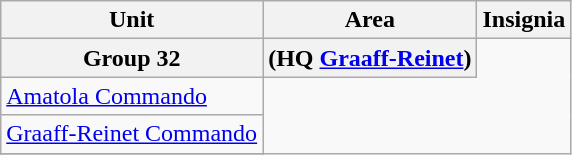<table class="wikitable">
<tr>
<th>Unit</th>
<th>Area</th>
<th>Insignia</th>
</tr>
<tr>
<th>Group 32</th>
<th>(HQ <a href='#'>Graaff-Reinet</a>)</th>
</tr>
<tr>
<td><a href='#'>Amatola Commando</a></td>
</tr>
<tr>
<td><a href='#'>Graaff-Reinet Commando</a></td>
</tr>
<tr>
</tr>
</table>
